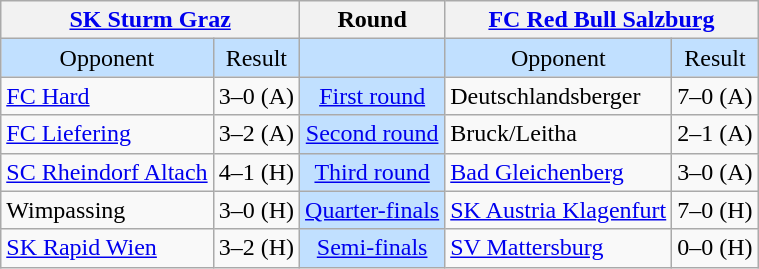<table class="wikitable" style="text-align: center;">
<tr>
<th colspan=2><a href='#'>SK Sturm Graz</a></th>
<th>Round</th>
<th colspan=2><a href='#'>FC Red Bull Salzburg</a></th>
</tr>
<tr style="background:#c1e0ff;">
<td>Opponent</td>
<td>Result</td>
<td></td>
<td>Opponent</td>
<td>Result</td>
</tr>
<tr>
<td align=left><a href='#'>FC Hard</a></td>
<td>3–0 (A)</td>
<td style="background:#c1e0ff;"><a href='#'>First round</a></td>
<td align=left>Deutschlandsberger</td>
<td>7–0 (A)</td>
</tr>
<tr>
<td align=left><a href='#'>FC Liefering</a></td>
<td>3–2 (A)</td>
<td style="background:#c1e0ff;"><a href='#'>Second round</a></td>
<td align=left>Bruck/Leitha</td>
<td>2–1 (A)</td>
</tr>
<tr>
<td align=left><a href='#'>SC Rheindorf Altach</a></td>
<td>4–1 (H)</td>
<td style="background:#c1e0ff;"><a href='#'>Third round</a></td>
<td align=left><a href='#'>Bad Gleichenberg</a></td>
<td>3–0 (A)</td>
</tr>
<tr>
<td align=left>Wimpassing</td>
<td>3–0 (H)</td>
<td style="background:#c1e0ff;"><a href='#'>Quarter-finals</a></td>
<td align=left><a href='#'>SK Austria Klagenfurt</a></td>
<td>7–0 (H)</td>
</tr>
<tr>
<td align=left><a href='#'>SK Rapid Wien</a></td>
<td>3–2  (H)</td>
<td style="background:#c1e0ff;"><a href='#'>Semi-finals</a></td>
<td align=left><a href='#'>SV Mattersburg</a></td>
<td>0–0  (H)<br> </td>
</tr>
</table>
